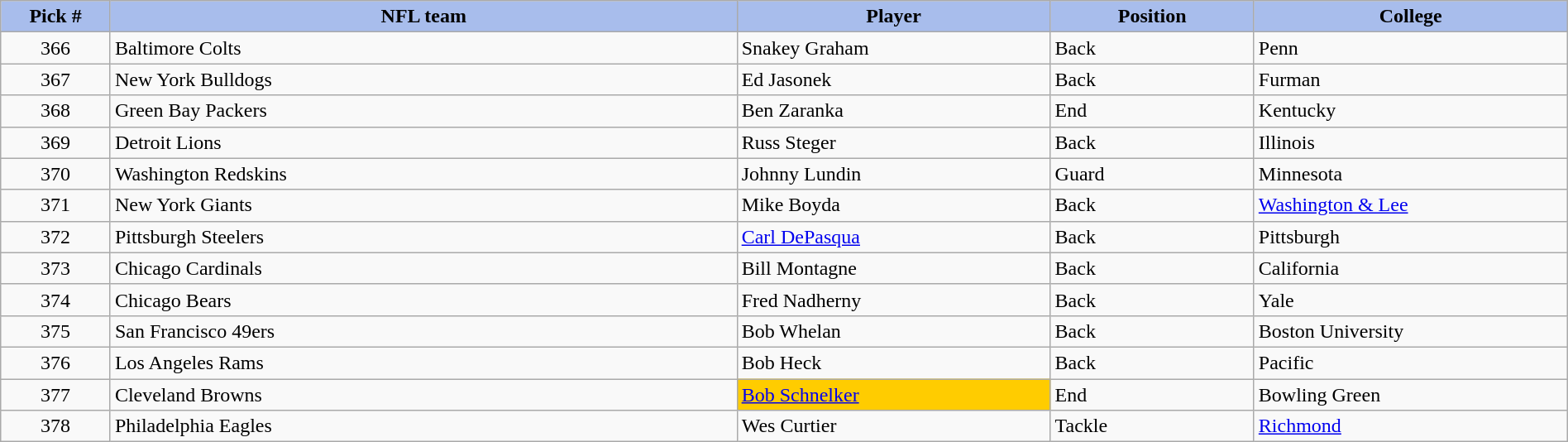<table class="wikitable sortable sortable" style="width: 100%">
<tr>
<th style="background:#A8BDEC;" width=7%>Pick #</th>
<th width=40% style="background:#A8BDEC;">NFL team</th>
<th width=20% style="background:#A8BDEC;">Player</th>
<th width=13% style="background:#A8BDEC;">Position</th>
<th style="background:#A8BDEC;">College</th>
</tr>
<tr>
<td align=center>366</td>
<td>Baltimore Colts</td>
<td>Snakey Graham</td>
<td>Back</td>
<td>Penn</td>
</tr>
<tr>
<td align=center>367</td>
<td>New York Bulldogs</td>
<td>Ed Jasonek</td>
<td>Back</td>
<td>Furman</td>
</tr>
<tr>
<td align=center>368</td>
<td>Green Bay Packers</td>
<td>Ben Zaranka</td>
<td>End</td>
<td>Kentucky</td>
</tr>
<tr>
<td align=center>369</td>
<td>Detroit Lions</td>
<td>Russ Steger</td>
<td>Back</td>
<td>Illinois</td>
</tr>
<tr>
<td align=center>370</td>
<td>Washington Redskins</td>
<td>Johnny Lundin</td>
<td>Guard</td>
<td>Minnesota</td>
</tr>
<tr>
<td align=center>371</td>
<td>New York Giants</td>
<td>Mike Boyda</td>
<td>Back</td>
<td><a href='#'>Washington & Lee</a></td>
</tr>
<tr>
<td align=center>372</td>
<td>Pittsburgh Steelers</td>
<td><a href='#'>Carl DePasqua</a></td>
<td>Back</td>
<td>Pittsburgh</td>
</tr>
<tr>
<td align=center>373</td>
<td>Chicago Cardinals</td>
<td>Bill Montagne</td>
<td>Back</td>
<td>California</td>
</tr>
<tr>
<td align=center>374</td>
<td>Chicago Bears</td>
<td>Fred Nadherny</td>
<td>Back</td>
<td>Yale</td>
</tr>
<tr>
<td align=center>375</td>
<td>San Francisco 49ers</td>
<td>Bob Whelan</td>
<td>Back</td>
<td>Boston University</td>
</tr>
<tr>
<td align=center>376</td>
<td>Los Angeles Rams</td>
<td>Bob Heck</td>
<td>Back</td>
<td>Pacific</td>
</tr>
<tr>
<td align=center>377</td>
<td>Cleveland Browns</td>
<td bgcolor="#FFCC00"><a href='#'>Bob Schnelker</a></td>
<td>End</td>
<td>Bowling Green</td>
</tr>
<tr>
<td align=center>378</td>
<td>Philadelphia Eagles</td>
<td>Wes Curtier</td>
<td>Tackle</td>
<td><a href='#'>Richmond</a></td>
</tr>
</table>
